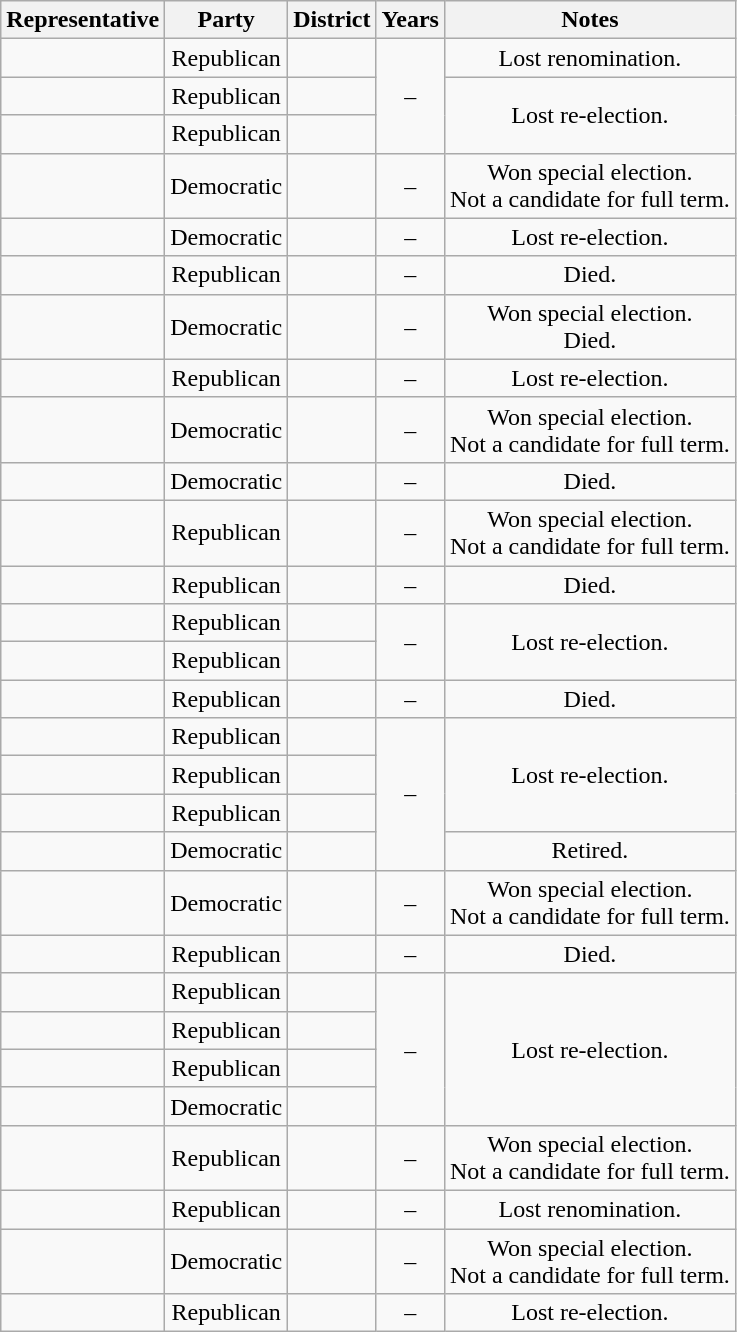<table class="wikitable sortable" style="text-align:center">
<tr valign=bottom>
<th>Representative</th>
<th>Party</th>
<th>District</th>
<th>Years</th>
<th>Notes</th>
</tr>
<tr>
<td align=left></td>
<td>Republican</td>
<td></td>
<td rowspan="3" nowrap=""> –<br></td>
<td>Lost renomination.</td>
</tr>
<tr>
<td align=left></td>
<td>Republican</td>
<td></td>
<td rowspan="2">Lost re-election.</td>
</tr>
<tr>
<td align=left></td>
<td>Republican</td>
<td></td>
</tr>
<tr>
<td align=left></td>
<td>Democratic</td>
<td></td>
<td nowrap> –<br></td>
<td>Won special election.<br>Not a candidate for full term.</td>
</tr>
<tr>
<td align=left></td>
<td>Democratic</td>
<td></td>
<td nowrap> –<br></td>
<td>Lost re-election.</td>
</tr>
<tr>
<td align=left></td>
<td>Republican</td>
<td></td>
<td nowrap> –<br></td>
<td>Died.</td>
</tr>
<tr>
<td align=left></td>
<td>Democratic</td>
<td></td>
<td nowrap> –<br></td>
<td>Won special election.<br>Died.</td>
</tr>
<tr>
<td align=left></td>
<td>Republican</td>
<td></td>
<td nowrap> –<br></td>
<td>Lost re-election.</td>
</tr>
<tr>
<td align=left></td>
<td>Democratic</td>
<td></td>
<td nowrap> –<br></td>
<td>Won special election.<br>Not a candidate for full term.</td>
</tr>
<tr>
<td align=left></td>
<td>Democratic</td>
<td></td>
<td nowrap> –<br></td>
<td>Died.</td>
</tr>
<tr>
<td align=left></td>
<td>Republican</td>
<td></td>
<td nowrap> –<br></td>
<td>Won special election.<br>Not a candidate for full term.</td>
</tr>
<tr>
<td align=left></td>
<td>Republican</td>
<td></td>
<td nowrap> –<br></td>
<td>Died.</td>
</tr>
<tr>
<td align=left></td>
<td>Republican</td>
<td></td>
<td rowspan="2" nowrap=""> –<br></td>
<td rowspan="2">Lost re-election.</td>
</tr>
<tr>
<td align=left></td>
<td>Republican</td>
<td></td>
</tr>
<tr>
<td align=left></td>
<td>Republican</td>
<td></td>
<td nowrap> –<br></td>
<td>Died.</td>
</tr>
<tr>
<td align=left></td>
<td>Republican</td>
<td></td>
<td rowspan="4" nowrap=""> –<br></td>
<td rowspan="3">Lost re-election.</td>
</tr>
<tr>
<td align=left></td>
<td>Republican</td>
<td></td>
</tr>
<tr>
<td align=left></td>
<td>Republican</td>
<td></td>
</tr>
<tr>
<td align=left></td>
<td>Democratic</td>
<td></td>
<td>Retired.</td>
</tr>
<tr>
<td align=left></td>
<td>Democratic</td>
<td></td>
<td nowrap> –<br></td>
<td>Won special election.<br>Not a candidate for full term.</td>
</tr>
<tr>
<td align=left></td>
<td>Republican</td>
<td></td>
<td nowrap> –<br></td>
<td>Died.</td>
</tr>
<tr>
<td align=left></td>
<td>Republican</td>
<td></td>
<td rowspan="4" nowrap=""> –<br></td>
<td rowspan="4">Lost re-election.</td>
</tr>
<tr>
<td align=left></td>
<td>Republican</td>
<td></td>
</tr>
<tr>
<td align=left></td>
<td>Republican</td>
<td></td>
</tr>
<tr>
<td align=left></td>
<td>Democratic</td>
<td></td>
</tr>
<tr>
<td align=left></td>
<td>Republican</td>
<td></td>
<td nowrap> –<br></td>
<td>Won special election.<br>Not a candidate for full term.</td>
</tr>
<tr>
<td align=left></td>
<td>Republican</td>
<td></td>
<td nowrap> –<br></td>
<td>Lost renomination.</td>
</tr>
<tr>
<td align=left></td>
<td>Democratic</td>
<td></td>
<td nowrap> –<br></td>
<td>Won special election.<br>Not a candidate for full term.</td>
</tr>
<tr>
<td align=left></td>
<td>Republican</td>
<td></td>
<td nowrap> –<br></td>
<td>Lost re-election.</td>
</tr>
</table>
